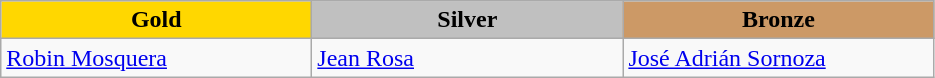<table class="wikitable" style="text-align:left">
<tr align="center">
<td width=200 bgcolor=gold><strong>Gold</strong></td>
<td width=200 bgcolor=silver><strong>Silver</strong></td>
<td width=200 bgcolor=CC9966><strong>Bronze</strong></td>
</tr>
<tr>
<td><a href='#'>Robin Mosquera</a><br><em></em></td>
<td><a href='#'>Jean Rosa</a><br><em></em></td>
<td><a href='#'>José Adrián Sornoza</a><br><em></em></td>
</tr>
</table>
